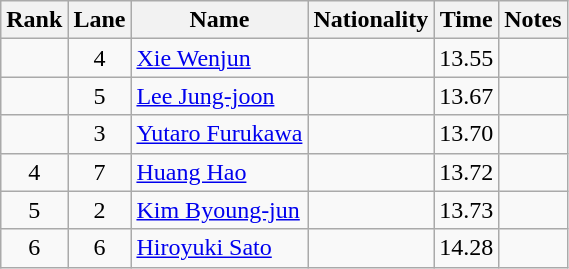<table class="wikitable sortable" style="text-align:center">
<tr>
<th>Rank</th>
<th>Lane</th>
<th>Name</th>
<th>Nationality</th>
<th>Time</th>
<th>Notes</th>
</tr>
<tr>
<td align=center></td>
<td>4</td>
<td align=left><a href='#'>Xie Wenjun</a></td>
<td align=left></td>
<td>13.55</td>
<td></td>
</tr>
<tr>
<td align=center></td>
<td>5</td>
<td align=left><a href='#'>Lee Jung-joon</a></td>
<td align=left></td>
<td>13.67</td>
<td></td>
</tr>
<tr>
<td align=center></td>
<td>3</td>
<td align=left><a href='#'>Yutaro Furukawa</a></td>
<td align=left></td>
<td>13.70</td>
<td></td>
</tr>
<tr>
<td align=center>4</td>
<td>7</td>
<td align=left><a href='#'>Huang Hao</a></td>
<td align=left></td>
<td>13.72</td>
<td></td>
</tr>
<tr>
<td align=center>5</td>
<td>2</td>
<td align=left><a href='#'>Kim Byoung-jun</a></td>
<td align=left></td>
<td>13.73</td>
<td></td>
</tr>
<tr>
<td align=center>6</td>
<td>6</td>
<td align=left><a href='#'>Hiroyuki Sato</a></td>
<td align=left></td>
<td>14.28</td>
<td></td>
</tr>
</table>
